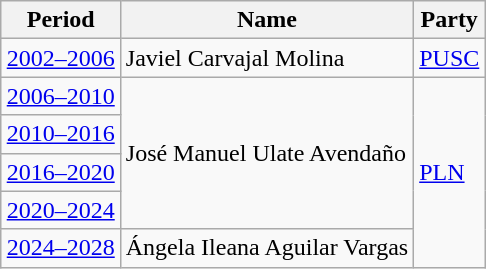<table class="wikitable" style="margin:auto">
<tr>
<th>Period</th>
<th>Name</th>
<th>Party</th>
</tr>
<tr>
<td><a href='#'>2002–2006</a></td>
<td>Javiel Carvajal Molina</td>
<td> <a href='#'>PUSC</a></td>
</tr>
<tr>
<td><a href='#'>2006–2010</a></td>
<td rowspan="4">José Manuel Ulate Avendaño</td>
<td rowspan="5"> <a href='#'>PLN</a></td>
</tr>
<tr>
<td><a href='#'>2010–2016</a></td>
</tr>
<tr>
<td><a href='#'>2016–2020</a></td>
</tr>
<tr>
<td><a href='#'>2020–2024</a></td>
</tr>
<tr>
<td><a href='#'>2024–2028</a></td>
<td>Ángela Ileana Aguilar Vargas</td>
</tr>
</table>
